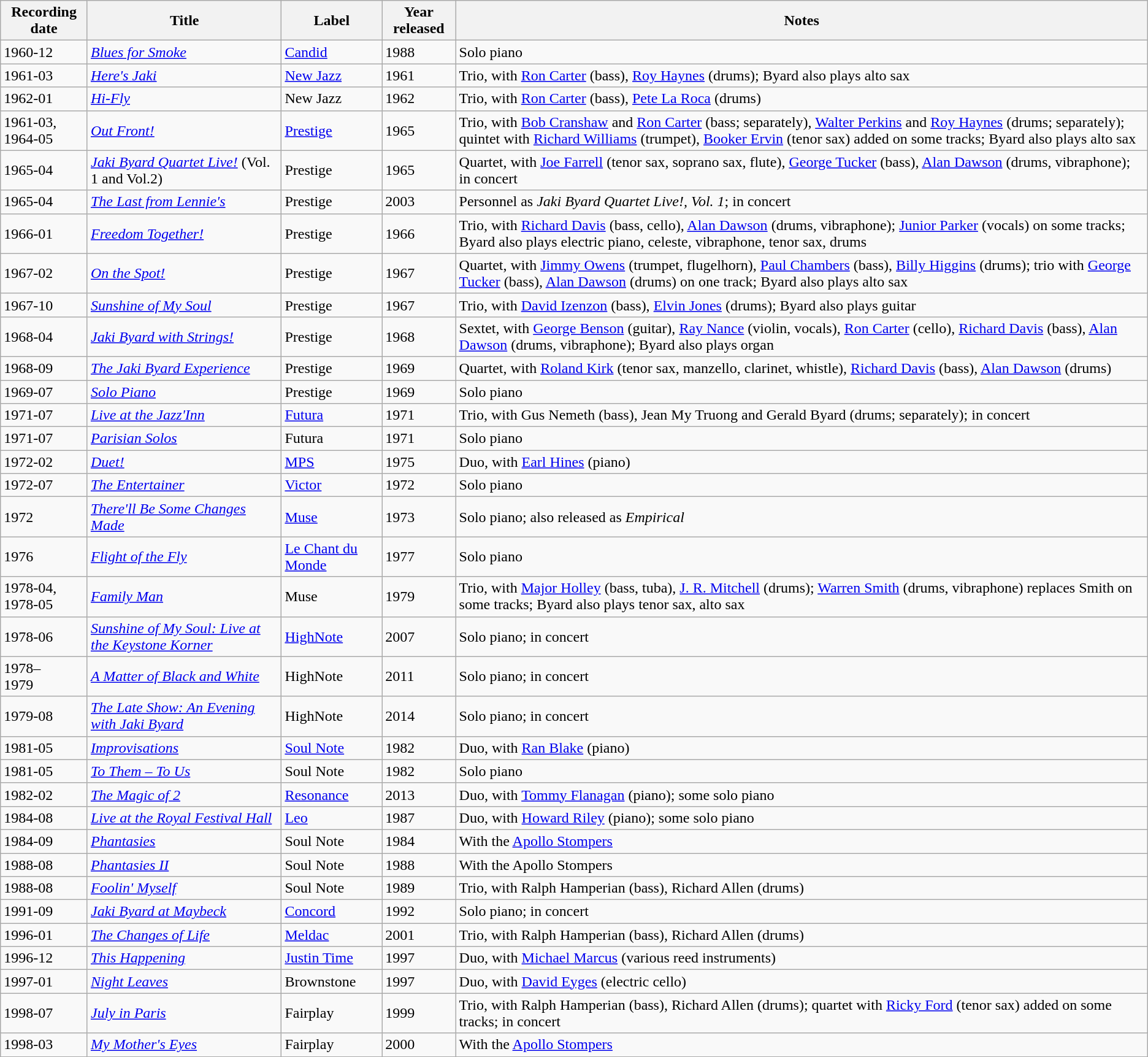<table class="wikitable sortable">
<tr>
<th>Recording date</th>
<th>Title</th>
<th>Label</th>
<th>Year released</th>
<th>Notes</th>
</tr>
<tr>
<td>1960-12</td>
<td><em><a href='#'>Blues for Smoke</a></em></td>
<td><a href='#'>Candid</a></td>
<td>1988</td>
<td>Solo piano</td>
</tr>
<tr>
<td>1961-03</td>
<td><em><a href='#'>Here's Jaki</a></em></td>
<td><a href='#'>New Jazz</a></td>
<td>1961</td>
<td>Trio, with <a href='#'>Ron Carter</a> (bass), <a href='#'>Roy Haynes</a> (drums); Byard also plays alto sax</td>
</tr>
<tr>
<td>1962-01</td>
<td><em><a href='#'>Hi-Fly</a></em></td>
<td>New Jazz</td>
<td>1962</td>
<td>Trio, with <a href='#'>Ron Carter</a> (bass), <a href='#'>Pete La Roca</a> (drums)</td>
</tr>
<tr>
<td>1961-03, <br>1964-05</td>
<td><em><a href='#'>Out Front!</a></em></td>
<td><a href='#'>Prestige</a></td>
<td>1965</td>
<td>Trio, with <a href='#'>Bob Cranshaw</a> and <a href='#'>Ron Carter</a> (bass; separately), <a href='#'>Walter Perkins</a> and <a href='#'>Roy Haynes</a> (drums; separately); quintet with <a href='#'>Richard Williams</a> (trumpet), <a href='#'>Booker Ervin</a> (tenor sax) added on some tracks; Byard also plays alto sax</td>
</tr>
<tr>
<td>1965-04</td>
<td><em><a href='#'>Jaki Byard Quartet Live!</a></em> (Vol. 1 and Vol.2)</td>
<td>Prestige</td>
<td>1965</td>
<td>Quartet, with <a href='#'>Joe Farrell</a> (tenor sax, soprano sax, flute), <a href='#'>George Tucker</a> (bass), <a href='#'>Alan Dawson</a> (drums, vibraphone); in concert</td>
</tr>
<tr>
<td>1965-04</td>
<td><em><a href='#'>The Last from Lennie's</a></em></td>
<td>Prestige</td>
<td>2003</td>
<td>Personnel as <em>Jaki Byard Quartet Live!, Vol. 1</em>; in concert</td>
</tr>
<tr>
<td>1966-01</td>
<td><em><a href='#'>Freedom Together!</a></em></td>
<td>Prestige</td>
<td>1966</td>
<td>Trio, with <a href='#'>Richard Davis</a> (bass, cello), <a href='#'>Alan Dawson</a> (drums, vibraphone); <a href='#'>Junior Parker</a> (vocals) on some tracks; Byard also plays electric piano, celeste, vibraphone, tenor sax, drums</td>
</tr>
<tr>
<td>1967-02</td>
<td><em><a href='#'>On the Spot!</a></em></td>
<td>Prestige</td>
<td>1967</td>
<td>Quartet, with <a href='#'>Jimmy Owens</a> (trumpet, flugelhorn), <a href='#'>Paul Chambers</a> (bass), <a href='#'>Billy Higgins</a> (drums); trio with <a href='#'>George Tucker</a> (bass), <a href='#'>Alan Dawson</a> (drums) on one track; Byard also plays alto sax</td>
</tr>
<tr>
<td>1967-10</td>
<td><em><a href='#'>Sunshine of My Soul</a></em></td>
<td>Prestige</td>
<td>1967</td>
<td>Trio, with <a href='#'>David Izenzon</a> (bass), <a href='#'>Elvin Jones</a> (drums); Byard also plays guitar</td>
</tr>
<tr>
<td>1968-04</td>
<td><em><a href='#'>Jaki Byard with Strings!</a></em></td>
<td>Prestige</td>
<td>1968</td>
<td>Sextet, with <a href='#'>George Benson</a> (guitar), <a href='#'>Ray Nance</a> (violin, vocals), <a href='#'>Ron Carter</a> (cello), <a href='#'>Richard Davis</a> (bass), <a href='#'>Alan Dawson</a> (drums, vibraphone); Byard also plays organ</td>
</tr>
<tr>
<td>1968-09</td>
<td><em><a href='#'>The Jaki Byard Experience</a></em></td>
<td>Prestige</td>
<td>1969</td>
<td>Quartet, with <a href='#'>Roland Kirk</a> (tenor sax, manzello, clarinet, whistle), <a href='#'>Richard Davis</a> (bass), <a href='#'>Alan Dawson</a> (drums)</td>
</tr>
<tr>
<td>1969-07</td>
<td><em><a href='#'>Solo Piano</a></em></td>
<td>Prestige</td>
<td>1969</td>
<td>Solo piano</td>
</tr>
<tr>
<td>1971-07</td>
<td><em><a href='#'>Live at the Jazz'Inn</a></em></td>
<td><a href='#'>Futura</a></td>
<td>1971</td>
<td>Trio, with Gus Nemeth (bass), Jean My Truong and Gerald Byard (drums; separately); in concert</td>
</tr>
<tr>
<td>1971-07</td>
<td><em><a href='#'>Parisian Solos</a></em></td>
<td>Futura</td>
<td>1971</td>
<td>Solo piano</td>
</tr>
<tr>
<td>1972-02</td>
<td><em><a href='#'>Duet!</a></em></td>
<td><a href='#'>MPS</a></td>
<td>1975</td>
<td>Duo, with <a href='#'>Earl Hines</a> (piano)</td>
</tr>
<tr>
<td>1972-07</td>
<td><em><a href='#'>The Entertainer</a></em></td>
<td><a href='#'>Victor</a></td>
<td>1972</td>
<td>Solo piano</td>
</tr>
<tr>
<td>1972</td>
<td><em><a href='#'>There'll Be Some Changes Made</a></em></td>
<td><a href='#'>Muse</a></td>
<td>1973</td>
<td>Solo piano; also released as <em>Empirical</em></td>
</tr>
<tr>
<td>1976</td>
<td><em><a href='#'>Flight of the Fly</a></em></td>
<td><a href='#'>Le Chant du Monde</a></td>
<td>1977</td>
<td>Solo piano</td>
</tr>
<tr>
<td>1978-04, <br>1978-05</td>
<td><em><a href='#'>Family Man</a></em></td>
<td>Muse</td>
<td>1979</td>
<td>Trio, with <a href='#'>Major Holley</a> (bass, tuba), <a href='#'>J. R. Mitchell</a> (drums); <a href='#'>Warren Smith</a> (drums, vibraphone) replaces Smith on some tracks; Byard also plays tenor sax, alto sax</td>
</tr>
<tr>
<td>1978-06</td>
<td><em><a href='#'>Sunshine of My Soul: Live at the Keystone Korner</a></em></td>
<td><a href='#'>HighNote</a></td>
<td>2007</td>
<td>Solo piano; in concert</td>
</tr>
<tr>
<td>1978–<br>1979</td>
<td><em><a href='#'>A Matter of Black and White</a></em></td>
<td>HighNote</td>
<td>2011</td>
<td>Solo piano; in concert</td>
</tr>
<tr>
<td>1979-08</td>
<td><em><a href='#'>The Late Show: An Evening with Jaki Byard</a></em></td>
<td>HighNote</td>
<td>2014</td>
<td>Solo piano; in concert</td>
</tr>
<tr>
<td>1981-05</td>
<td><em><a href='#'>Improvisations</a></em></td>
<td><a href='#'>Soul Note</a></td>
<td>1982</td>
<td>Duo, with <a href='#'>Ran Blake</a> (piano)</td>
</tr>
<tr>
<td>1981-05</td>
<td><em><a href='#'>To Them – To Us</a></em></td>
<td>Soul Note</td>
<td>1982</td>
<td>Solo piano</td>
</tr>
<tr>
<td>1982-02</td>
<td><em><a href='#'>The Magic of 2</a></em></td>
<td><a href='#'>Resonance</a></td>
<td>2013</td>
<td>Duo, with <a href='#'>Tommy Flanagan</a> (piano); some solo piano</td>
</tr>
<tr>
<td>1984-08</td>
<td><em><a href='#'>Live at the Royal Festival Hall</a></em></td>
<td><a href='#'>Leo</a></td>
<td>1987</td>
<td>Duo, with <a href='#'>Howard Riley</a> (piano); some solo piano</td>
</tr>
<tr>
<td>1984-09</td>
<td><em><a href='#'>Phantasies</a></em></td>
<td>Soul Note</td>
<td>1984</td>
<td>With the <a href='#'>Apollo Stompers</a></td>
</tr>
<tr>
<td>1988-08</td>
<td><em><a href='#'>Phantasies II</a></em></td>
<td>Soul Note</td>
<td>1988</td>
<td>With the Apollo Stompers</td>
</tr>
<tr>
<td>1988-08</td>
<td><em><a href='#'>Foolin' Myself</a></em></td>
<td>Soul Note</td>
<td>1989</td>
<td>Trio, with Ralph Hamperian (bass), Richard Allen (drums)</td>
</tr>
<tr>
<td>1991-09</td>
<td><em><a href='#'>Jaki Byard at Maybeck</a></em></td>
<td><a href='#'>Concord</a></td>
<td>1992</td>
<td>Solo piano; in concert</td>
</tr>
<tr>
<td>1996-01</td>
<td><em><a href='#'>The Changes of Life</a></em></td>
<td><a href='#'>Meldac</a></td>
<td>2001</td>
<td>Trio, with Ralph Hamperian (bass), Richard Allen (drums)</td>
</tr>
<tr>
<td>1996-12</td>
<td><em><a href='#'>This Happening</a></em></td>
<td><a href='#'>Justin Time</a></td>
<td>1997</td>
<td>Duo, with <a href='#'>Michael Marcus</a> (various reed instruments)</td>
</tr>
<tr>
<td>1997-01</td>
<td><em><a href='#'>Night Leaves</a></em></td>
<td>Brownstone</td>
<td>1997</td>
<td>Duo, with <a href='#'>David Eyges</a> (electric cello)</td>
</tr>
<tr>
<td>1998-07</td>
<td><em><a href='#'>July in Paris</a></em></td>
<td>Fairplay</td>
<td>1999</td>
<td>Trio, with Ralph Hamperian (bass), Richard Allen (drums); quartet with <a href='#'>Ricky Ford</a> (tenor sax) added on some tracks; in concert</td>
</tr>
<tr>
<td>1998-03</td>
<td><em><a href='#'>My Mother's Eyes</a></em></td>
<td>Fairplay</td>
<td>2000</td>
<td>With the <a href='#'>Apollo Stompers</a></td>
</tr>
</table>
